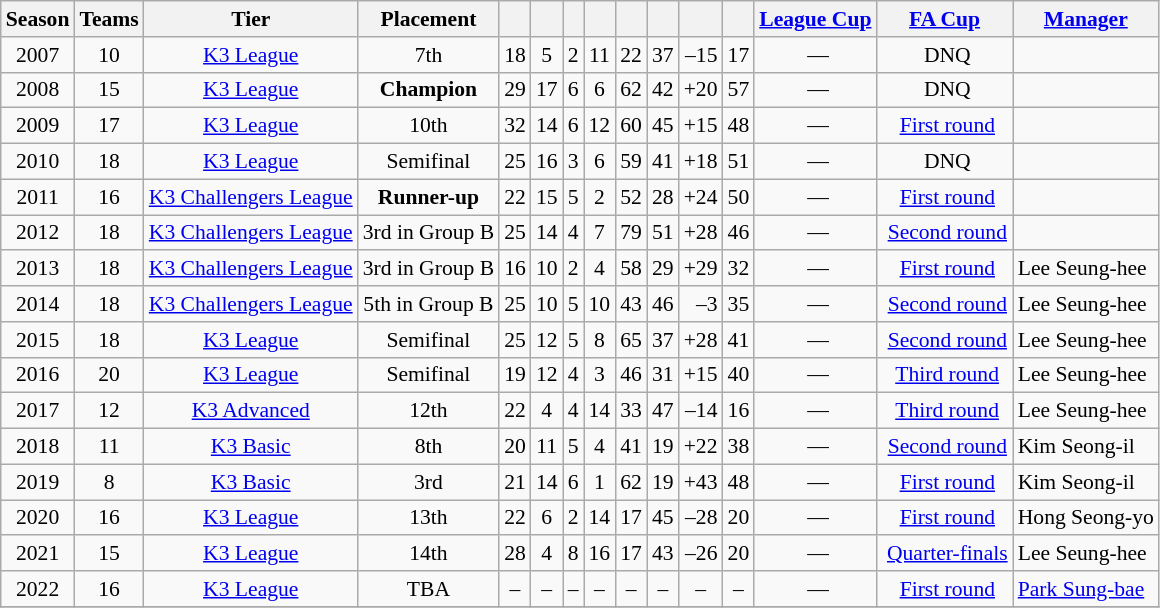<table class="wikitable" style="text-align: center; font-size:90%;">
<tr>
<th>Season</th>
<th>Teams</th>
<th>Tier</th>
<th>Placement</th>
<th></th>
<th></th>
<th></th>
<th></th>
<th></th>
<th></th>
<th></th>
<th></th>
<th><a href='#'>League Cup</a></th>
<th><a href='#'>FA Cup</a></th>
<th><a href='#'>Manager</a></th>
</tr>
<tr>
<td>2007</td>
<td>10</td>
<td><a href='#'>K3 League</a></td>
<td>7th</td>
<td>18</td>
<td>5</td>
<td>2</td>
<td>11</td>
<td>22</td>
<td>37</td>
<td align=right>–15</td>
<td>17</td>
<td> —</td>
<td> DNQ</td>
<td align=left></td>
</tr>
<tr>
<td>2008</td>
<td>15</td>
<td><a href='#'>K3 League</a></td>
<td><strong>Champion</strong></td>
<td>29</td>
<td>17</td>
<td>6</td>
<td>6</td>
<td>62</td>
<td>42</td>
<td align=right>+20</td>
<td>57</td>
<td> —</td>
<td> DNQ</td>
<td align=left></td>
</tr>
<tr>
<td>2009</td>
<td>17</td>
<td><a href='#'>K3 League</a></td>
<td>10th</td>
<td>32</td>
<td>14</td>
<td>6</td>
<td>12</td>
<td>60</td>
<td>45</td>
<td align=right>+15</td>
<td>48</td>
<td> —</td>
<td> <a href='#'>First round</a></td>
<td align=left></td>
</tr>
<tr>
<td>2010</td>
<td>18</td>
<td><a href='#'>K3 League</a></td>
<td>Semifinal</td>
<td>25</td>
<td>16</td>
<td>3</td>
<td>6</td>
<td>59</td>
<td>41</td>
<td align=right>+18</td>
<td>51</td>
<td> —</td>
<td> DNQ</td>
<td align=left></td>
</tr>
<tr>
<td>2011</td>
<td>16</td>
<td><a href='#'>K3 Challengers League</a></td>
<td><strong>Runner-up</strong></td>
<td>22</td>
<td>15</td>
<td>5</td>
<td>2</td>
<td>52</td>
<td>28</td>
<td align=right>+24</td>
<td>50</td>
<td> —</td>
<td> <a href='#'>First round</a></td>
<td align=left></td>
</tr>
<tr>
<td>2012</td>
<td>18</td>
<td><a href='#'>K3 Challengers League</a></td>
<td>3rd in Group B</td>
<td>25</td>
<td>14</td>
<td>4</td>
<td>7</td>
<td>79</td>
<td>51</td>
<td align=right>+28</td>
<td>46</td>
<td> —</td>
<td> <a href='#'>Second round</a></td>
<td align=left></td>
</tr>
<tr>
<td>2013</td>
<td>18</td>
<td><a href='#'>K3 Challengers League</a></td>
<td>3rd in Group B</td>
<td>16</td>
<td>10</td>
<td>2</td>
<td>4</td>
<td>58</td>
<td>29</td>
<td align=right>+29</td>
<td>32</td>
<td> —</td>
<td> <a href='#'>First round</a></td>
<td align=left>Lee Seung-hee</td>
</tr>
<tr>
<td>2014</td>
<td>18</td>
<td><a href='#'>K3 Challengers League</a></td>
<td>5th in Group B</td>
<td>25</td>
<td>10</td>
<td>5</td>
<td>10</td>
<td>43</td>
<td>46</td>
<td align=right>–3</td>
<td>35</td>
<td> —</td>
<td> <a href='#'>Second round</a></td>
<td align=left>Lee Seung-hee</td>
</tr>
<tr>
<td>2015</td>
<td>18</td>
<td><a href='#'>K3 League</a></td>
<td>Semifinal</td>
<td>25</td>
<td>12</td>
<td>5</td>
<td>8</td>
<td>65</td>
<td>37</td>
<td align=right>+28</td>
<td>41</td>
<td> —</td>
<td> <a href='#'>Second round</a></td>
<td align=left>Lee Seung-hee</td>
</tr>
<tr>
<td>2016</td>
<td>20</td>
<td><a href='#'>K3 League</a></td>
<td>Semifinal</td>
<td>19</td>
<td>12</td>
<td>4</td>
<td>3</td>
<td>46</td>
<td>31</td>
<td align=right>+15</td>
<td>40</td>
<td> —</td>
<td> <a href='#'>Third round</a></td>
<td align=left>Lee Seung-hee</td>
</tr>
<tr>
<td>2017</td>
<td>12</td>
<td><a href='#'>K3 Advanced</a></td>
<td>12th</td>
<td>22</td>
<td>4</td>
<td>4</td>
<td>14</td>
<td>33</td>
<td>47</td>
<td align=right>–14</td>
<td>16</td>
<td> —</td>
<td> <a href='#'>Third round</a></td>
<td align=left>Lee Seung-hee</td>
</tr>
<tr>
<td>2018</td>
<td>11</td>
<td><a href='#'>K3 Basic</a></td>
<td>8th</td>
<td>20</td>
<td>11</td>
<td>5</td>
<td>4</td>
<td>41</td>
<td>19</td>
<td align=right>+22</td>
<td>38</td>
<td> —</td>
<td> <a href='#'>Second round</a></td>
<td align=left>Kim Seong-il</td>
</tr>
<tr>
<td>2019</td>
<td>8</td>
<td><a href='#'>K3 Basic</a></td>
<td>3rd</td>
<td>21</td>
<td>14</td>
<td>6</td>
<td>1</td>
<td>62</td>
<td>19</td>
<td align=right>+43</td>
<td>48</td>
<td> —</td>
<td> <a href='#'>First round</a></td>
<td align=left>Kim Seong-il</td>
</tr>
<tr>
<td>2020</td>
<td>16</td>
<td><a href='#'>K3 League</a></td>
<td>13th</td>
<td>22</td>
<td>6</td>
<td>2</td>
<td>14</td>
<td>17</td>
<td>45</td>
<td align=right>–28</td>
<td>20</td>
<td> —</td>
<td> <a href='#'>First round</a></td>
<td align=left>Hong Seong-yo</td>
</tr>
<tr>
<td>2021</td>
<td>15</td>
<td><a href='#'>K3 League</a></td>
<td>14th</td>
<td>28</td>
<td>4</td>
<td>8</td>
<td>16</td>
<td>17</td>
<td>43</td>
<td align=right>–26</td>
<td>20</td>
<td> —</td>
<td> <a href='#'>Quarter-finals</a></td>
<td align=left>Lee Seung-hee</td>
</tr>
<tr>
<td>2022</td>
<td>16</td>
<td><a href='#'>K3 League</a></td>
<td>TBA</td>
<td>–</td>
<td>–</td>
<td>–</td>
<td>–</td>
<td>–</td>
<td>–</td>
<td>–</td>
<td>–</td>
<td> —</td>
<td> <a href='#'>First round</a></td>
<td align=left><a href='#'>Park Sung-bae</a></td>
</tr>
<tr>
</tr>
</table>
